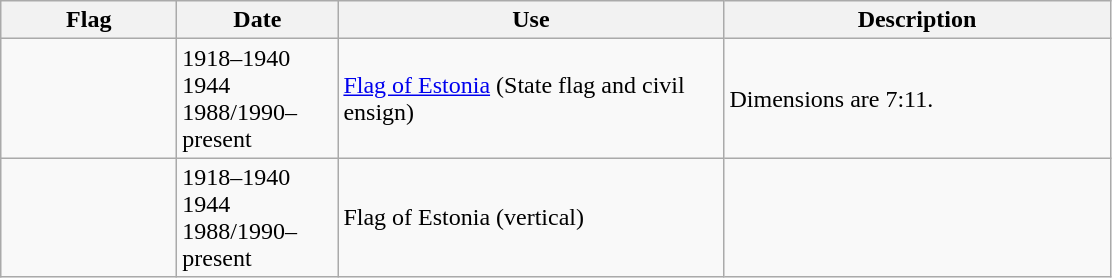<table class="wikitable">
<tr>
<th style="width:110px;">Flag</th>
<th style="width:100px;">Date</th>
<th style="width:250px;">Use</th>
<th style="width:250px;">Description</th>
</tr>
<tr>
<td></td>
<td>1918–1940<br>1944 <br>1988/1990–present</td>
<td><a href='#'>Flag of Estonia</a> (State flag and civil ensign)</td>
<td>Dimensions are 7:11.</td>
</tr>
<tr>
<td></td>
<td>1918–1940<br>1944 <br>1988/1990–present</td>
<td>Flag of Estonia (vertical)</td>
<td></td>
</tr>
</table>
